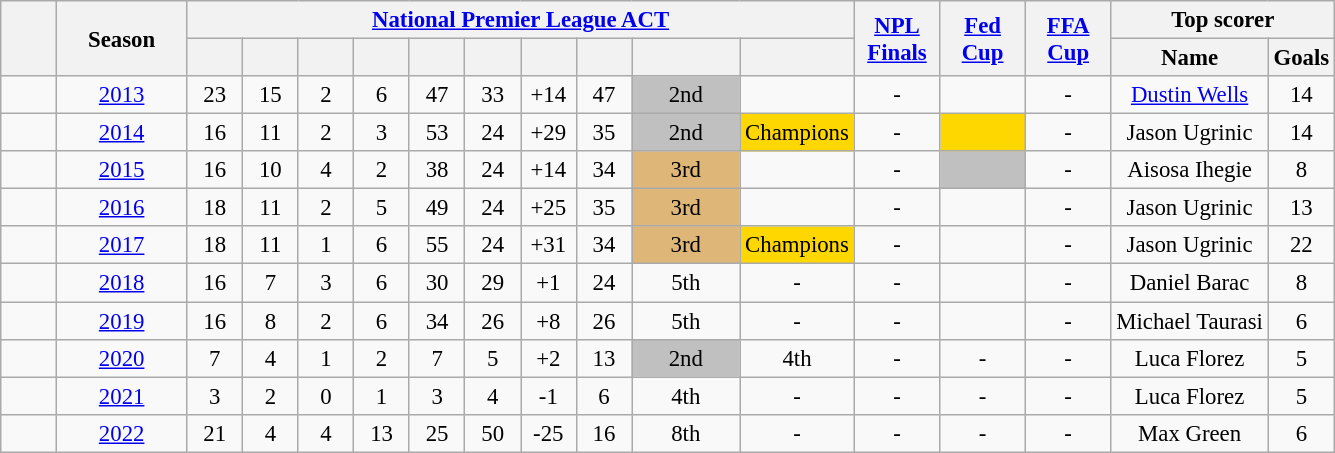<table class="wikitable" style="text-align:center;font-size:95%;">
<tr>
<th rowspan="2" style="width:30px"></th>
<th rowspan="2" style="width:80px">Season</th>
<th colspan="10"><a href='#'>National Premier League ACT</a></th>
<th rowspan="2" width="50px"><a href='#'>NPL<br>Finals</a></th>
<th rowspan="2" width="50px"><a href='#'>Fed<br>Cup</a></th>
<th rowspan="2" width="50px"><a href='#'>FFA<br>Cup</a></th>
<th colspan="2">Top scorer</th>
</tr>
<tr>
<th width=30></th>
<th width=30></th>
<th width=30></th>
<th width=30></th>
<th width=30></th>
<th width=30></th>
<th width=30></th>
<th width=30></th>
<th width=65></th>
<th width=65></th>
<th>Name</th>
<th>Goals</th>
</tr>
<tr>
<td></td>
<td><a href='#'>2013</a></td>
<td>23</td>
<td>15</td>
<td>2</td>
<td>6</td>
<td>47</td>
<td>33</td>
<td>+14</td>
<td>47</td>
<td bgcolor="silver">2nd</td>
<td></td>
<td>-</td>
<td></td>
<td>-</td>
<td><a href='#'>Dustin Wells</a></td>
<td>14</td>
</tr>
<tr>
<td></td>
<td><a href='#'>2014</a></td>
<td>16</td>
<td>11</td>
<td>2</td>
<td>3</td>
<td>53</td>
<td>24</td>
<td>+29</td>
<td>35</td>
<td bgcolor="silver">2nd</td>
<td bgcolor="gold">Champions</td>
<td>-</td>
<td bgcolor="gold"></td>
<td>-</td>
<td>Jason Ugrinic</td>
<td>14</td>
</tr>
<tr>
<td></td>
<td><a href='#'>2015</a></td>
<td>16</td>
<td>10</td>
<td>4</td>
<td>2</td>
<td>38</td>
<td>24</td>
<td>+14</td>
<td>34</td>
<td bgcolor="#deb678">3rd</td>
<td></td>
<td>-</td>
<td bgcolor="silver"></td>
<td>-</td>
<td>Aisosa Ihegie</td>
<td>8</td>
</tr>
<tr>
<td></td>
<td><a href='#'>2016</a></td>
<td>18</td>
<td>11</td>
<td>2</td>
<td>5</td>
<td>49</td>
<td>24</td>
<td>+25</td>
<td>35</td>
<td bgcolor="#deb678">3rd</td>
<td></td>
<td>-</td>
<td></td>
<td>-</td>
<td>Jason Ugrinic</td>
<td>13</td>
</tr>
<tr>
<td></td>
<td><a href='#'>2017</a></td>
<td>18</td>
<td>11</td>
<td>1</td>
<td>6</td>
<td>55</td>
<td>24</td>
<td>+31</td>
<td>34</td>
<td bgcolor="#deb678">3rd</td>
<td bgcolor="gold">Champions</td>
<td>-</td>
<td></td>
<td>-</td>
<td>Jason Ugrinic</td>
<td>22</td>
</tr>
<tr>
<td></td>
<td><a href='#'>2018</a></td>
<td>16</td>
<td>7</td>
<td>3</td>
<td>6</td>
<td>30</td>
<td>29</td>
<td>+1</td>
<td>24</td>
<td>5th</td>
<td>-</td>
<td>-</td>
<td></td>
<td>-</td>
<td>Daniel Barac</td>
<td>8</td>
</tr>
<tr>
<td></td>
<td><a href='#'>2019</a></td>
<td>16</td>
<td>8</td>
<td>2</td>
<td>6</td>
<td>34</td>
<td>26</td>
<td>+8</td>
<td>26</td>
<td>5th</td>
<td>-</td>
<td>-</td>
<td></td>
<td>-</td>
<td>Michael Taurasi</td>
<td>6</td>
</tr>
<tr>
<td></td>
<td><a href='#'>2020</a></td>
<td>7</td>
<td>4</td>
<td>1</td>
<td>2</td>
<td>7</td>
<td>5</td>
<td>+2</td>
<td>13</td>
<td bgcolor="silver">2nd</td>
<td>4th</td>
<td>-</td>
<td>-</td>
<td>-</td>
<td>Luca Florez</td>
<td>5</td>
</tr>
<tr>
<td></td>
<td><a href='#'>2021</a></td>
<td>3</td>
<td>2</td>
<td>0</td>
<td>1</td>
<td>3</td>
<td>4</td>
<td>-1</td>
<td>6</td>
<td>4th</td>
<td>-</td>
<td>-</td>
<td>-</td>
<td>-</td>
<td>Luca Florez</td>
<td>5</td>
</tr>
<tr>
<td></td>
<td><a href='#'>2022</a></td>
<td>21</td>
<td>4</td>
<td>4</td>
<td>13</td>
<td>25</td>
<td>50</td>
<td>-25</td>
<td>16</td>
<td>8th</td>
<td>-</td>
<td>-</td>
<td>-</td>
<td>-</td>
<td>Max Green</td>
<td>6</td>
</tr>
</table>
